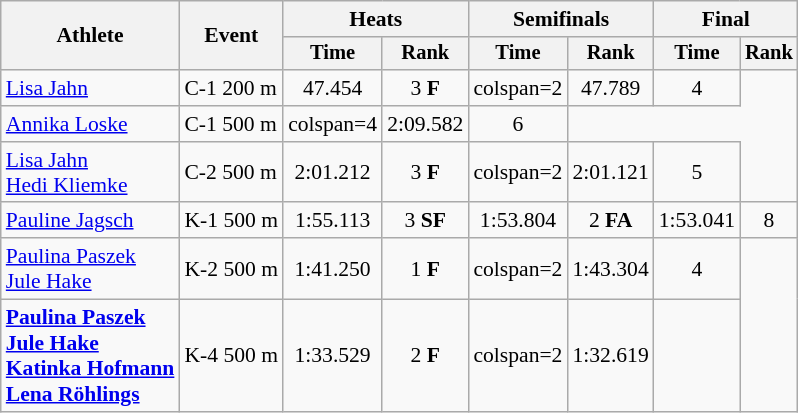<table class=wikitable style="font-size:90%">
<tr>
<th rowspan="2">Athlete</th>
<th rowspan="2">Event</th>
<th colspan=2>Heats</th>
<th colspan=2>Semifinals</th>
<th colspan=2>Final</th>
</tr>
<tr style="font-size:95%">
<th>Time</th>
<th>Rank</th>
<th>Time</th>
<th>Rank</th>
<th>Time</th>
<th>Rank</th>
</tr>
<tr align=center>
<td align=left><a href='#'>Lisa Jahn</a></td>
<td align=left>C-1 200 m</td>
<td>47.454</td>
<td>3 <strong>F</strong></td>
<td>colspan=2</td>
<td>47.789</td>
<td>4</td>
</tr>
<tr align=center>
<td align=left><a href='#'>Annika Loske</a></td>
<td align=left>C-1 500 m</td>
<td>colspan=4</td>
<td>2:09.582</td>
<td>6</td>
</tr>
<tr align=center>
<td align=left><a href='#'>Lisa Jahn</a><br><a href='#'>Hedi Kliemke</a></td>
<td align=left>C-2 500 m</td>
<td>2:01.212</td>
<td>3 <strong>F</strong></td>
<td>colspan=2</td>
<td>2:01.121</td>
<td>5</td>
</tr>
<tr align=center>
<td align=left><a href='#'>Pauline Jagsch</a></td>
<td align=left>K-1 500 m</td>
<td>1:55.113</td>
<td>3 <strong>SF</strong></td>
<td>1:53.804</td>
<td>2 <strong>FA</strong></td>
<td>1:53.041</td>
<td>8</td>
</tr>
<tr align=center>
<td align=left><a href='#'>Paulina Paszek</a><br><a href='#'>Jule Hake</a></td>
<td align=left>K-2 500 m</td>
<td>1:41.250</td>
<td>1 <strong>F</strong></td>
<td>colspan=2</td>
<td>1:43.304</td>
<td>4</td>
</tr>
<tr align=center>
<td align=left><strong><a href='#'>Paulina Paszek</a><br><a href='#'>Jule Hake</a><br><a href='#'>Katinka Hofmann</a><br><a href='#'>Lena Röhlings</a></strong></td>
<td align=left>K-4 500 m</td>
<td>1:33.529</td>
<td>2 <strong>F</strong></td>
<td>colspan=2</td>
<td>1:32.619</td>
<td></td>
</tr>
</table>
